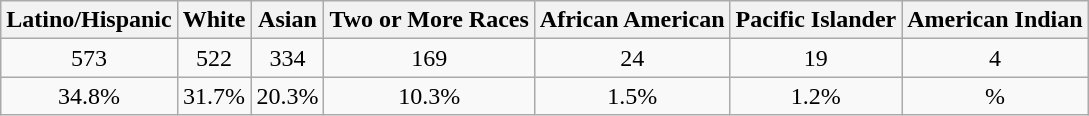<table class="wikitable"  style="margin-left:50px; text-align:center;">
<tr>
<th>Latino/Hispanic</th>
<th>White</th>
<th>Asian</th>
<th>Two or More Races</th>
<th>African American</th>
<th>Pacific Islander</th>
<th>American Indian</th>
</tr>
<tr>
<td>573</td>
<td>522</td>
<td>334</td>
<td>169</td>
<td>24</td>
<td>19</td>
<td>4</td>
</tr>
<tr>
<td>34.8%</td>
<td>31.7%</td>
<td>20.3%</td>
<td>10.3%</td>
<td>1.5%</td>
<td>1.2%</td>
<td>%</td>
</tr>
</table>
